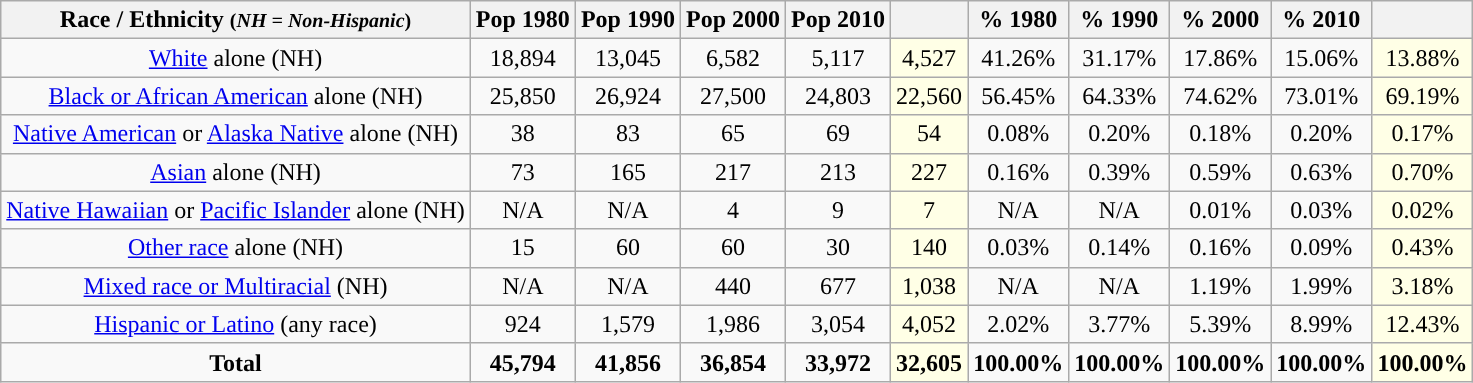<table class="wikitable" style="text-align:center;">
<tr>
<th>Race / Ethnicity <small>(<em>NH = Non-Hispanic</em>)</small></th>
<th>Pop 1980</th>
<th>Pop 1990</th>
<th>Pop 2000</th>
<th>Pop 2010</th>
<th></th>
<th>% 1980</th>
<th>% 1990</th>
<th>% 2000</th>
<th>% 2010</th>
<th></th>
</tr>
<tr>
<td><a href='#'>White</a> alone (NH)</td>
<td>18,894</td>
<td>13,045</td>
<td>6,582</td>
<td>5,117</td>
<td style='background: #ffffe6;'>4,527</td>
<td>41.26%</td>
<td>31.17%</td>
<td>17.86%</td>
<td>15.06%</td>
<td style='background: #ffffe6;'>13.88%</td>
</tr>
<tr>
<td><a href='#'>Black or African American</a> alone (NH)</td>
<td>25,850</td>
<td>26,924</td>
<td>27,500</td>
<td>24,803</td>
<td style='background: #ffffe6;'>22,560</td>
<td>56.45%</td>
<td>64.33%</td>
<td>74.62%</td>
<td>73.01%</td>
<td style='background: #ffffe6;'>69.19%</td>
</tr>
<tr>
<td><a href='#'>Native American</a> or <a href='#'>Alaska Native</a> alone (NH)</td>
<td>38</td>
<td>83</td>
<td>65</td>
<td>69</td>
<td style='background: #ffffe6;'>54</td>
<td>0.08%</td>
<td>0.20%</td>
<td>0.18%</td>
<td>0.20%</td>
<td style='background: #ffffe6;'>0.17%</td>
</tr>
<tr>
<td><a href='#'>Asian</a> alone (NH)</td>
<td>73</td>
<td>165</td>
<td>217</td>
<td>213</td>
<td style='background: #ffffe6;'>227</td>
<td>0.16%</td>
<td>0.39%</td>
<td>0.59%</td>
<td>0.63%</td>
<td style='background: #ffffe6;'>0.70%</td>
</tr>
<tr>
<td><a href='#'>Native Hawaiian</a> or <a href='#'>Pacific Islander</a> alone (NH)</td>
<td>N/A</td>
<td>N/A</td>
<td>4</td>
<td>9</td>
<td style='background: #ffffe6;'>7</td>
<td>N/A</td>
<td>N/A</td>
<td>0.01%</td>
<td>0.03%</td>
<td style='background: #ffffe6;'>0.02%</td>
</tr>
<tr>
<td><a href='#'>Other race</a> alone (NH)</td>
<td>15</td>
<td>60</td>
<td>60</td>
<td>30</td>
<td style='background: #ffffe6;'>140</td>
<td>0.03%</td>
<td>0.14%</td>
<td>0.16%</td>
<td>0.09%</td>
<td style='background: #ffffe6;'>0.43%</td>
</tr>
<tr>
<td><a href='#'>Mixed race or Multiracial</a> (NH)</td>
<td>N/A</td>
<td>N/A</td>
<td>440</td>
<td>677</td>
<td style='background: #ffffe6;'>1,038</td>
<td>N/A</td>
<td>N/A</td>
<td>1.19%</td>
<td>1.99%</td>
<td style='background: #ffffe6;'>3.18%</td>
</tr>
<tr>
<td><a href='#'>Hispanic or Latino</a> (any race)</td>
<td>924</td>
<td>1,579</td>
<td>1,986</td>
<td>3,054</td>
<td style='background: #ffffe6;'>4,052</td>
<td>2.02%</td>
<td>3.77%</td>
<td>5.39%</td>
<td>8.99%</td>
<td style='background: #ffffe6;'>12.43%</td>
</tr>
<tr>
<td><strong>Total</strong></td>
<td><strong>45,794</strong></td>
<td><strong>41,856</strong></td>
<td><strong>36,854</strong></td>
<td><strong>33,972</strong></td>
<td style='background: #ffffe6;'><strong>32,605</strong></td>
<td><strong>100.00%</strong></td>
<td><strong>100.00%</strong></td>
<td><strong>100.00%</strong></td>
<td><strong>100.00%</strong></td>
<td style='background: #ffffe6;'><strong>100.00%</strong></td>
</tr>
</table>
